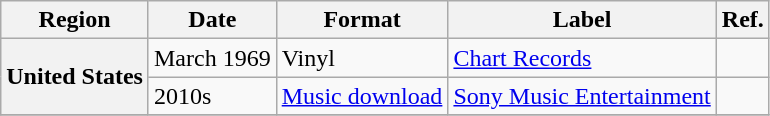<table class="wikitable plainrowheaders">
<tr>
<th scope="col">Region</th>
<th scope="col">Date</th>
<th scope="col">Format</th>
<th scope="col">Label</th>
<th scope="col">Ref.</th>
</tr>
<tr>
<th scope="row" rowspan="2">United States</th>
<td>March 1969</td>
<td>Vinyl</td>
<td><a href='#'>Chart Records</a></td>
<td></td>
</tr>
<tr>
<td>2010s</td>
<td><a href='#'>Music download</a></td>
<td><a href='#'>Sony Music Entertainment</a></td>
<td></td>
</tr>
<tr>
</tr>
</table>
